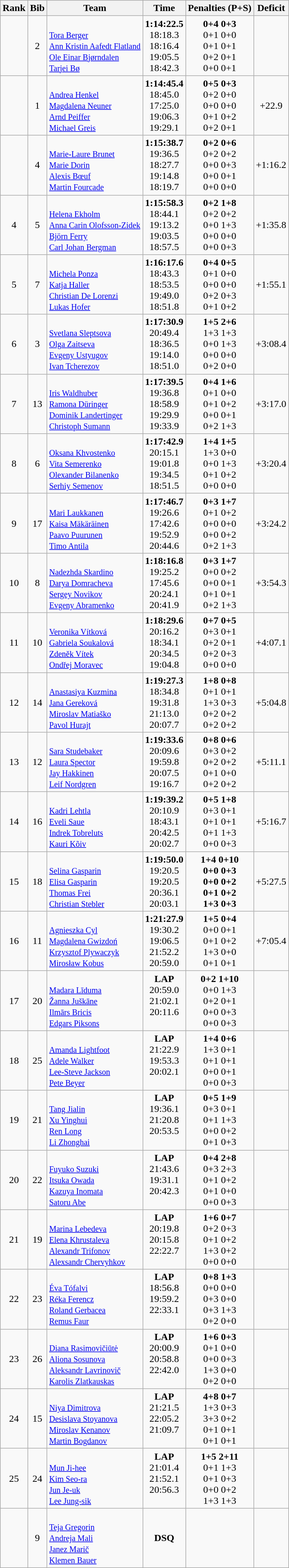<table class="wikitable sortable" style="text-align:center">
<tr>
<th>Rank</th>
<th>Bib</th>
<th>Team</th>
<th>Time</th>
<th>Penalties (P+S)</th>
<th>Deficit</th>
</tr>
<tr>
<td></td>
<td>2</td>
<td align=left><small><br><a href='#'>Tora Berger</a><br><a href='#'>Ann Kristin Aafedt Flatland</a><br><a href='#'>Ole Einar Bjørndalen</a><br><a href='#'>Tarjei Bø</a></small></td>
<td><strong>1:14:22.5</strong><br>18:18.3<br>18:16.4<br>19:05.5<br>18:42.3</td>
<td><strong>0+4 0+3</strong><br>0+1 0+0<br>0+1 0+1<br>0+2 0+1<br>0+0 0+1</td>
<td></td>
</tr>
<tr>
<td></td>
<td>1</td>
<td align=left><small><br><a href='#'>Andrea Henkel</a><br><a href='#'>Magdalena Neuner</a><br><a href='#'>Arnd Peiffer</a><br><a href='#'>Michael Greis</a></small></td>
<td><strong>1:14:45.4</strong><br>18:45.0<br>17:25.0<br>19:06.3<br>19:29.1</td>
<td><strong>0+5 0+3</strong><br>0+2 0+0<br>0+0 0+0<br>0+1 0+2<br>0+2 0+1</td>
<td>+22.9</td>
</tr>
<tr>
<td></td>
<td>4</td>
<td align=left><small><br><a href='#'>Marie-Laure Brunet</a><br><a href='#'>Marie Dorin</a><br><a href='#'>Alexis Bœuf</a><br><a href='#'>Martin Fourcade</a></small></td>
<td><strong>1:15:38.7</strong><br>19:36.5<br>18:27.7<br>19:14.8<br>18:19.7</td>
<td><strong>0+2 0+6</strong><br>0+2 0+2<br>0+0 0+3<br>0+0 0+1<br>0+0 0+0</td>
<td>+1:16.2</td>
</tr>
<tr>
<td>4</td>
<td>5</td>
<td align=left><small><br><a href='#'>Helena Ekholm</a><br><a href='#'>Anna Carin Olofsson-Zidek</a><br><a href='#'>Björn Ferry</a><br><a href='#'>Carl Johan Bergman</a></small></td>
<td><strong>1:15:58.3</strong><br>18:44.1<br>19:13.2<br>19:03.5<br>18:57.5</td>
<td><strong>0+2 1+8</strong><br>0+2 0+2<br>0+0 1+3<br>0+0 0+0<br>0+0 0+3</td>
<td>+1:35.8</td>
</tr>
<tr>
<td>5</td>
<td>7</td>
<td align=left><small><br><a href='#'>Michela Ponza</a><br><a href='#'>Katja Haller</a><br><a href='#'>Christian De Lorenzi</a><br><a href='#'>Lukas Hofer</a></small></td>
<td><strong>1:16:17.6</strong><br>18:43.3<br>18:53.5<br>19:49.0<br>18:51.8</td>
<td><strong>0+4 0+5</strong><br>0+1 0+0<br>0+0 0+0<br>0+2 0+3<br>0+1 0+2</td>
<td>+1:55.1</td>
</tr>
<tr>
<td>6</td>
<td>3</td>
<td align=left><small><br><a href='#'>Svetlana Sleptsova</a><br><a href='#'>Olga Zaitseva</a><br><a href='#'>Evgeny Ustyugov</a><br><a href='#'>Ivan Tcherezov</a></small></td>
<td><strong>1:17:30.9</strong><br>20:49.4<br>18:36.5<br>19:14.0<br>18:51.0</td>
<td><strong>1+5 2+6</strong><br>1+3 1+3<br>0+0 1+3<br>0+0 0+0<br>0+2 0+0</td>
<td>+3:08.4</td>
</tr>
<tr>
<td>7</td>
<td>13</td>
<td align=left><small><br><a href='#'>Iris Waldhuber</a><br><a href='#'>Ramona Düringer</a><br><a href='#'>Dominik Landertinger</a><br><a href='#'>Christoph Sumann</a></small></td>
<td><strong>1:17:39.5</strong><br>19:36.8<br>18:58.9<br>19:29.9<br>19:33.9</td>
<td><strong>0+4 1+6</strong><br>0+1 0+0<br>0+1 0+2<br>0+0 0+1<br>0+2 1+3</td>
<td>+3:17.0</td>
</tr>
<tr>
<td>8</td>
<td>6</td>
<td align=left><small><br><a href='#'>Oksana Khvostenko</a><br><a href='#'>Vita Semerenko</a><br><a href='#'>Olexander Bilanenko</a><br><a href='#'>Serhiy Semenov</a></small></td>
<td><strong> 1:17:42.9</strong><br>20:15.1<br>19:01.8<br>19:34.5<br>18:51.5</td>
<td><strong>1+4 1+5</strong><br>1+3 0+0<br>0+0 1+3<br>0+1 0+2<br>0+0 0+0</td>
<td>+3:20.4</td>
</tr>
<tr>
<td>9</td>
<td>17</td>
<td align=left><small><br><a href='#'>Mari Laukkanen</a><br><a href='#'>Kaisa Mäkäräinen</a><br><a href='#'>Paavo Puurunen</a><br><a href='#'>Timo Antila</a></small></td>
<td><strong> 1:17:46.7</strong><br>19:26.6<br>17:42.6<br>19:52.9<br>20:44.6</td>
<td><strong>0+3 1+7</strong><br>0+1 0+2<br>0+0 0+0<br>0+0 0+2<br>0+2 1+3</td>
<td>+3:24.2</td>
</tr>
<tr>
<td>10</td>
<td>8</td>
<td align=left><small><br><a href='#'>Nadezhda Skardino</a><br><a href='#'>Darya Domracheva</a><br><a href='#'>Sergey Novikov</a><br><a href='#'>Evgeny Abramenko</a></small></td>
<td><strong>1:18:16.8</strong><br>19:25.2<br>17:45.6<br>20:24.1<br>20:41.9</td>
<td><strong>0+3 1+7</strong><br>0+0 0+2<br>0+0 0+1<br>0+1 0+1<br>0+2 1+3</td>
<td>+3:54.3</td>
</tr>
<tr>
<td>11</td>
<td>10</td>
<td align=left><small><br><a href='#'>Veronika Vítková</a><br><a href='#'>Gabriela Soukalová</a><br><a href='#'>Zdeněk Vítek</a><br><a href='#'>Ondřej Moravec</a></small></td>
<td><strong>1:18:29.6</strong><br>20:16.2<br>18:34.1<br>20:34.5<br>19:04.8</td>
<td><strong>0+7 0+5</strong><br>0+3 0+1<br>0+2 0+1<br>0+2 0+3<br>0+0 0+0</td>
<td>+4:07.1</td>
</tr>
<tr>
<td>12</td>
<td>14</td>
<td align=left><small><br><a href='#'>Anastasiya Kuzmina</a><br><a href='#'>Jana Gereková</a><br><a href='#'>Miroslav Matiaško</a><br><a href='#'>Pavol Hurajt</a></small></td>
<td><strong>1:19:27.3</strong><br>18:34.8<br>19:31.8<br>21:13.0<br>20:07.7</td>
<td><strong>1+8 0+8</strong><br>0+1 0+1<br>1+3 0+3<br>0+2 0+2<br>0+2 0+2</td>
<td>+5:04.8</td>
</tr>
<tr>
<td>13</td>
<td>12</td>
<td align=left><small><br><a href='#'>Sara Studebaker</a><br><a href='#'>Laura Spector</a><br><a href='#'>Jay Hakkinen</a><br><a href='#'>Leif Nordgren</a></small></td>
<td><strong>1:19:33.6</strong><br>20:09.6<br>19:59.8<br>20:07.5<br>19:16.7</td>
<td><strong>0+8 0+6</strong><br>0+3 0+2<br>0+2 0+2<br>0+1 0+0<br>0+2 0+2</td>
<td>+5:11.1</td>
</tr>
<tr>
<td>14</td>
<td>16</td>
<td align=left><small><br><a href='#'>Kadri Lehtla</a><br><a href='#'>Eveli Saue</a><br><a href='#'>Indrek Tobreluts</a><br><a href='#'>Kauri Kõiv</a></small></td>
<td><strong>1:19:39.2</strong> <br>20:10.9<br>18:43.1<br>20:42.5<br>20:02.7</td>
<td><strong>0+5 1+8</strong><br>0+3 0+1<br>0+1 0+1<br>0+1 1+3<br>0+0 0+3</td>
<td>+5:16.7</td>
</tr>
<tr>
<td>15</td>
<td>18</td>
<td align=left><small><br><a href='#'>Selina Gasparin</a><br><a href='#'>Elisa Gasparin</a><br><a href='#'>Thomas Frei</a><br><a href='#'>Christian Stebler</a></small></td>
<td><strong>1:19:50.0</strong><br>19:20.5<br>19:20.5<br>20:36.1<br>20:03.1</td>
<td><strong>1+4 0+10<br>0+0 0+3<br>0+0 0+2<br>0+1 0+2<br>1+3 0+3</strong></td>
<td>+5:27.5</td>
</tr>
<tr>
<td>16</td>
<td>11</td>
<td align=left><small><br><a href='#'>Agnieszka Cyl</a><br><a href='#'>Magdalena Gwizdoń</a><br><a href='#'>Krzysztof Plywaczyk</a><br><a href='#'>Mirosław Kobus</a></small></td>
<td><strong>1:21:27.9</strong><br>19:30.2<br>19:06.5<br>21:52.2<br>20:59.0</td>
<td><strong>1+5 0+4</strong><br>0+0 0+1<br>0+1 0+2<br>1+3 0+0<br>0+1 0+1</td>
<td>+7:05.4</td>
</tr>
<tr>
<td>17</td>
<td>20</td>
<td align=left><small><br><a href='#'>Madara Līduma</a><br><a href='#'>Žanna Juškāne</a><br><a href='#'>Ilmārs Bricis</a><br><a href='#'>Edgars Piksons</a></small></td>
<td><strong>LAP</strong><br>20:59.0<br>21:02.1<br>20:11.6<br><br></td>
<td><strong>0+2 1+10</strong><br>0+0 1+3<br>0+2 0+1<br>0+0 0+3<br>0+0 0+3</td>
<td></td>
</tr>
<tr>
<td>18</td>
<td>25</td>
<td align=left><small><br><a href='#'>Amanda Lightfoot</a><br><a href='#'>Adele Walker</a><br><a href='#'>Lee-Steve Jackson</a><br><a href='#'>Pete Beyer</a></small></td>
<td><strong>LAP</strong><br>21:22.9<br>19:53.3<br>20:02.1<br><br></td>
<td><strong>1+4 0+6</strong><br>1+3 0+1<br>0+1 0+1<br>0+0 0+1<br>0+0 0+3</td>
<td></td>
</tr>
<tr>
<td>19</td>
<td>21</td>
<td align=left><small><br><a href='#'>Tang Jialin</a><br><a href='#'>Xu Yinghui</a><br><a href='#'>Ren Long</a><br><a href='#'>Li Zhonghai</a></small></td>
<td><strong>LAP</strong><br>19:36.1<br>21:20.8<br>20:53.5<br><br></td>
<td><strong>0+5 1+9</strong><br>0+3 0+1<br>0+1 1+3<br>0+0 0+2<br>0+1 0+3</td>
<td></td>
</tr>
<tr>
<td>20</td>
<td>22</td>
<td align=left><small><br><a href='#'>Fuyuko Suzuki</a><br><a href='#'>Itsuka Owada</a><br><a href='#'>Kazuya Inomata</a><br><a href='#'>Satoru Abe</a></small></td>
<td><strong>LAP</strong><br>21:43.6<br>19:31.1<br>20:42.3<br><br></td>
<td><strong>0+4 2+8</strong><br>0+3 2+3<br>0+1 0+2<br>0+1 0+0<br>0+0 0+3</td>
<td></td>
</tr>
<tr>
<td>21</td>
<td>19</td>
<td align=left><small><br><a href='#'>Marina Lebedeva</a><br><a href='#'>Elena Khrustaleva</a><br><a href='#'>Alexandr Trifonov</a><br><a href='#'>Alexsandr Chervyhkov</a></small></td>
<td><strong>LAP</strong><br>20:19.8<br>20:15.8<br>22:22.7<br><br></td>
<td><strong>1+6 0+7</strong><br>0+2 0+3<br>0+1 0+2<br>1+3 0+2<br>0+0 0+0</td>
<td></td>
</tr>
<tr>
<td>22</td>
<td>23</td>
<td align=left><small><br><a href='#'>Éva Tófalvi</a><br><a href='#'>Réka Ferencz</a><br><a href='#'>Roland Gerbacea</a><br><a href='#'>Remus Faur</a></small></td>
<td><strong>LAP</strong><br>18:56.8<br>19:59.2<br>22:33.1<br><br></td>
<td><strong>0+8 1+3</strong><br>0+0 0+0<br>0+3 0+0<br>0+3 1+3<br>0+2 0+0</td>
<td></td>
</tr>
<tr>
<td>23</td>
<td>26</td>
<td align=left><small><br><a href='#'>Diana Rasimovičiūtė</a><br><a href='#'>Aliona Sosunova</a><br><a href='#'>Aleksandr Lavrinovič</a><br><a href='#'>Karolis Zlatkauskas</a></small></td>
<td><strong>LAP</strong><br>20:00.9<br>20:58.8<br>22:42.0<br><br></td>
<td><strong>1+6 0+3</strong><br>0+1 0+0<br>0+0 0+3<br>1+3 0+0<br>0+2 0+0</td>
<td></td>
</tr>
<tr>
<td>24</td>
<td>15</td>
<td align=left><small><br><a href='#'>Niya Dimitrova</a><br><a href='#'>Desislava Stoyanova</a><br><a href='#'>Miroslav Kenanov</a><br><a href='#'>Martin Bogdanov</a></small></td>
<td><strong>LAP</strong><br>21:21.5<br>22:05.2<br>21:09.7<br><br></td>
<td><strong>4+8 0+7</strong><br>1+3 0+3<br>3+3 0+2<br>0+1 0+1<br>0+1 0+1</td>
<td></td>
</tr>
<tr>
<td>25</td>
<td>24</td>
<td align=left><small><br><a href='#'>Mun Ji-hee</a><br><a href='#'>Kim Seo-ra</a><br><a href='#'>Jun Je-uk</a><br><a href='#'>Lee Jung-sik</a></small></td>
<td><strong>LAP</strong><br>21:01.4<br>21:52.1<br>20:56.3<br><br></td>
<td><strong>1+5 2+11</strong><br>0+1 1+3<br>0+1 0+3<br>0+0 0+2<br>1+3 1+3</td>
<td></td>
</tr>
<tr>
<td></td>
<td>9</td>
<td align=left><small><br><a href='#'>Teja Gregorin</a><br><a href='#'>Andreja Mali</a><br><a href='#'>Janez Marič</a><br><a href='#'>Klemen Bauer</a></small></td>
<td><strong>DSQ</strong></td>
<td></td>
<td></td>
</tr>
</table>
